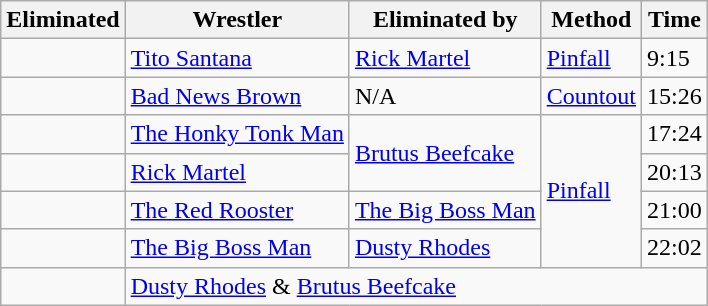<table class="wikitable sortable">
<tr>
<th>Eliminated</th>
<th>Wrestler</th>
<th>Eliminated by</th>
<th>Method</th>
<th>Time</th>
</tr>
<tr>
<td></td>
<td><a href='#'>Tito Santana</a></td>
<td><a href='#'>Rick Martel</a></td>
<td><a href='#'>Pinfall</a></td>
<td>9:15</td>
</tr>
<tr>
<td></td>
<td><a href='#'>Bad News Brown</a></td>
<td>N/A</td>
<td><a href='#'>Countout</a></td>
<td>15:26</td>
</tr>
<tr>
<td></td>
<td><a href='#'>The Honky Tonk Man</a></td>
<td rowspan="2"><a href='#'>Brutus Beefcake</a></td>
<td rowspan="4"><a href='#'>Pinfall</a></td>
<td>17:24</td>
</tr>
<tr>
<td></td>
<td><a href='#'>Rick Martel</a></td>
<td>20:13</td>
</tr>
<tr>
<td></td>
<td><a href='#'>The Red Rooster</a></td>
<td><a href='#'>The Big Boss Man</a></td>
<td>21:00</td>
</tr>
<tr>
<td></td>
<td><a href='#'>The Big Boss Man</a></td>
<td><a href='#'>Dusty Rhodes</a></td>
<td>22:02</td>
</tr>
<tr>
<td></td>
<td colspan="4"><a href='#'>Dusty Rhodes</a> & <a href='#'>Brutus Beefcake</a></td>
</tr>
</table>
